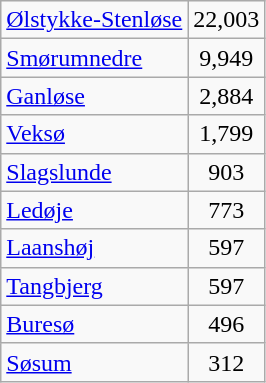<table class="wikitable" style="margin-right:1em">
<tr>
<td><a href='#'>Ølstykke-Stenløse</a></td>
<td align="center">22,003</td>
</tr>
<tr>
<td><a href='#'>Smørumnedre</a></td>
<td align="center">9,949</td>
</tr>
<tr>
<td><a href='#'>Ganløse</a></td>
<td align="center">2,884</td>
</tr>
<tr>
<td><a href='#'>Veksø</a></td>
<td align="center">1,799</td>
</tr>
<tr>
<td><a href='#'>Slagslunde</a></td>
<td align="center">903</td>
</tr>
<tr>
<td><a href='#'>Ledøje</a></td>
<td align="center">773</td>
</tr>
<tr>
<td><a href='#'>Laanshøj</a></td>
<td align="center">597</td>
</tr>
<tr>
<td><a href='#'>Tangbjerg</a></td>
<td align="center">597</td>
</tr>
<tr>
<td><a href='#'>Buresø</a></td>
<td align="center">496</td>
</tr>
<tr>
<td><a href='#'>Søsum</a></td>
<td align="center">312</td>
</tr>
</table>
